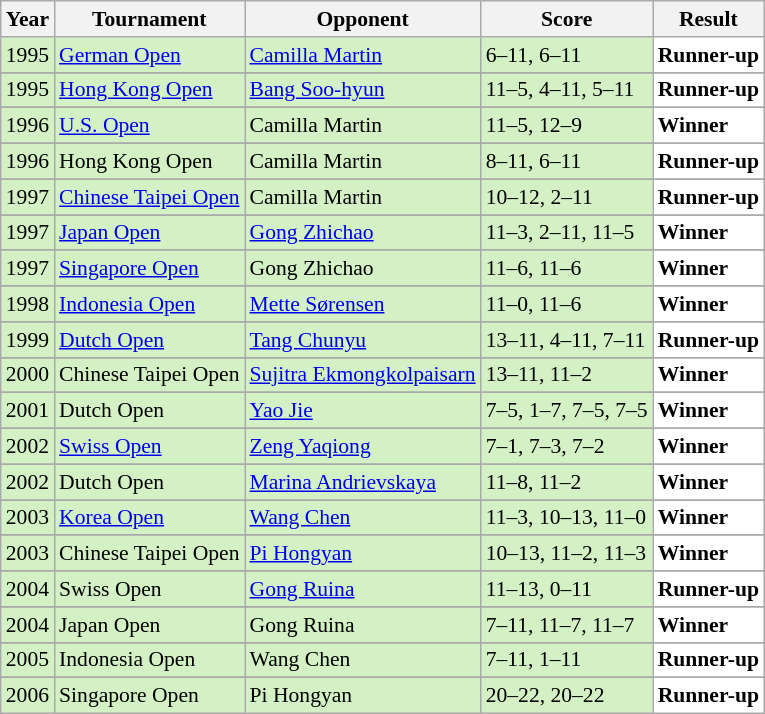<table class="sortable wikitable" style="font-size: 90%;">
<tr>
<th>Year</th>
<th>Tournament</th>
<th>Opponent</th>
<th>Score</th>
<th>Result</th>
</tr>
<tr style="background:#D4F1C5">
<td align="center">1995</td>
<td align="left"><a href='#'>German Open</a></td>
<td align="left"> <a href='#'>Camilla Martin</a></td>
<td align="left">6–11, 6–11</td>
<td style="text-align:left; background:white"> <strong>Runner-up</strong></td>
</tr>
<tr>
</tr>
<tr style="background:#D4F1C5">
<td align="center">1995</td>
<td align="left"><a href='#'>Hong Kong Open</a></td>
<td align="left"> <a href='#'>Bang Soo-hyun</a></td>
<td align="left">11–5, 4–11, 5–11</td>
<td style="text-align:left; background:white"> <strong>Runner-up</strong></td>
</tr>
<tr>
</tr>
<tr style="background:#D4F1C5">
<td align="center">1996</td>
<td align="left"><a href='#'>U.S. Open</a></td>
<td align="left"> Camilla Martin</td>
<td align="left">11–5, 12–9</td>
<td style="text-align:left; background:white"> <strong>Winner</strong></td>
</tr>
<tr>
</tr>
<tr style="background:#D4F1C5">
<td align="center">1996</td>
<td align="left">Hong Kong Open</td>
<td align="left"> Camilla Martin</td>
<td align="left">8–11, 6–11</td>
<td style="text-align:left; background:white"> <strong>Runner-up</strong></td>
</tr>
<tr>
</tr>
<tr style="background:#D4F1C5">
<td align="center">1997</td>
<td align="left"><a href='#'>Chinese Taipei Open</a></td>
<td align="left"> Camilla Martin</td>
<td align="left">10–12, 2–11</td>
<td style="text-align:left; background:white"> <strong>Runner-up</strong></td>
</tr>
<tr>
</tr>
<tr style="background:#D4F1C5">
<td align="center">1997</td>
<td align="left"><a href='#'>Japan Open</a></td>
<td align="left"> <a href='#'>Gong Zhichao</a></td>
<td align="left">11–3, 2–11, 11–5</td>
<td style="text-align:left; background:white"> <strong>Winner</strong></td>
</tr>
<tr>
</tr>
<tr style="background:#D4F1C5">
<td align="center">1997</td>
<td align="left"><a href='#'>Singapore Open</a></td>
<td align="left"> Gong Zhichao</td>
<td align="left">11–6, 11–6</td>
<td style="text-align:left; background:white"> <strong>Winner</strong></td>
</tr>
<tr>
</tr>
<tr style="background:#D4F1C5">
<td align="center">1998</td>
<td align="left"><a href='#'>Indonesia Open</a></td>
<td align="left"> <a href='#'>Mette Sørensen</a></td>
<td align="left">11–0, 11–6</td>
<td style="text-align:left; background:white"> <strong>Winner</strong></td>
</tr>
<tr>
</tr>
<tr style="background:#D4F1C5">
<td align="center">1999</td>
<td align="left"><a href='#'>Dutch Open</a></td>
<td align="left"> <a href='#'>Tang Chunyu</a></td>
<td align="left">13–11, 4–11, 7–11</td>
<td style="text-align:left; background:white"> <strong>Runner-up</strong></td>
</tr>
<tr>
</tr>
<tr style="background:#D4F1C5">
<td align="center">2000</td>
<td align="left">Chinese Taipei Open</td>
<td align="left"> <a href='#'>Sujitra Ekmongkolpaisarn</a></td>
<td align="left">13–11, 11–2</td>
<td style="text-align:left; background:white"> <strong>Winner</strong></td>
</tr>
<tr>
</tr>
<tr style="background:#D4F1C5">
<td align="center">2001</td>
<td align="left">Dutch Open</td>
<td align="left"> <a href='#'>Yao Jie</a></td>
<td align="left">7–5, 1–7, 7–5, 7–5</td>
<td style="text-align:left; background:white"> <strong>Winner</strong></td>
</tr>
<tr>
</tr>
<tr style="background:#D4F1C5">
<td align="center">2002</td>
<td align="left"><a href='#'>Swiss Open</a></td>
<td align="left"> <a href='#'>Zeng Yaqiong</a></td>
<td align="left">7–1, 7–3, 7–2</td>
<td style="text-align:left; background:white"> <strong>Winner</strong></td>
</tr>
<tr>
</tr>
<tr style="background:#D4F1C5">
<td align="center">2002</td>
<td align="left">Dutch Open</td>
<td align="left"> <a href='#'>Marina Andrievskaya</a></td>
<td align="left">11–8, 11–2</td>
<td style="text-align:left; background:white"> <strong>Winner</strong></td>
</tr>
<tr>
</tr>
<tr style="background:#D4F1C5">
<td align="center">2003</td>
<td align="left"><a href='#'>Korea Open</a></td>
<td align="left"> <a href='#'>Wang Chen</a></td>
<td align="left">11–3, 10–13, 11–0</td>
<td style="text-align:left; background:white"> <strong>Winner</strong></td>
</tr>
<tr>
</tr>
<tr style="background:#D4F1C5">
<td align="center">2003</td>
<td align="left">Chinese Taipei Open</td>
<td align="left"> <a href='#'>Pi Hongyan</a></td>
<td align="left">10–13, 11–2, 11–3</td>
<td style="text-align:left; background:white"> <strong>Winner</strong></td>
</tr>
<tr>
</tr>
<tr style="background:#D4F1C5">
<td align="center">2004</td>
<td align="left">Swiss Open</td>
<td align="left"> <a href='#'>Gong Ruina</a></td>
<td align="left">11–13, 0–11</td>
<td style="text-align:left; background:white"> <strong>Runner-up</strong></td>
</tr>
<tr>
</tr>
<tr style="background:#D4F1C5">
<td align="center">2004</td>
<td align="left">Japan Open</td>
<td align="left"> Gong Ruina</td>
<td align="left">7–11, 11–7, 11–7</td>
<td style="text-align:left; background:white"> <strong>Winner</strong></td>
</tr>
<tr>
</tr>
<tr style="background:#D4F1C5">
<td align="center">2005</td>
<td align="left">Indonesia Open</td>
<td align="left"> Wang Chen</td>
<td align="left">7–11, 1–11</td>
<td style="text-align:left; background:white"> <strong>Runner-up</strong></td>
</tr>
<tr>
</tr>
<tr style="background:#D4F1C5">
<td align="center">2006</td>
<td align="left">Singapore Open</td>
<td align="left"> Pi Hongyan</td>
<td align="left">20–22, 20–22</td>
<td style="text-align:left; background:white"> <strong>Runner-up</strong></td>
</tr>
</table>
